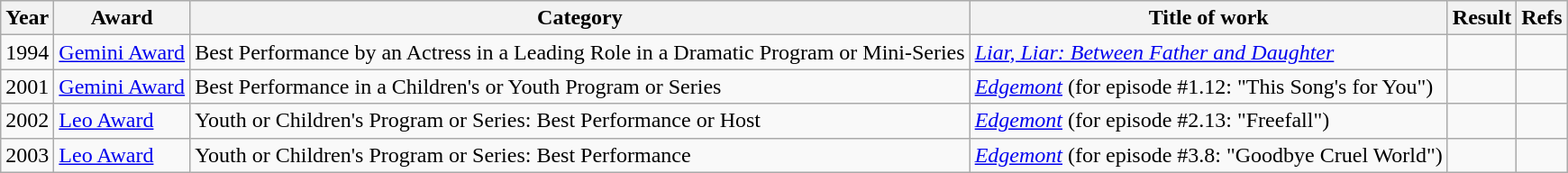<table class="wikitable sortable">
<tr>
<th>Year</th>
<th>Award</th>
<th>Category</th>
<th>Title of work</th>
<th>Result</th>
<th class="unsortable">Refs</th>
</tr>
<tr>
<td>1994</td>
<td><a href='#'>Gemini Award</a></td>
<td>Best Performance by an Actress in a Leading Role in a Dramatic Program or Mini-Series</td>
<td><em><a href='#'>Liar, Liar: Between Father and Daughter</a></em></td>
<td></td>
<td></td>
</tr>
<tr>
<td>2001</td>
<td><a href='#'>Gemini Award</a></td>
<td>Best Performance in a Children's or Youth Program or Series</td>
<td><em><a href='#'>Edgemont</a></em> (for episode #1.12: "This Song's for You")</td>
<td></td>
<td></td>
</tr>
<tr>
<td>2002</td>
<td><a href='#'>Leo Award</a></td>
<td>Youth or Children's Program or Series: Best Performance or Host</td>
<td><em><a href='#'>Edgemont</a></em> (for episode #2.13: "Freefall")</td>
<td></td>
<td></td>
</tr>
<tr>
<td>2003</td>
<td><a href='#'>Leo Award</a></td>
<td>Youth or Children's Program or Series: Best Performance</td>
<td><em><a href='#'>Edgemont</a></em> (for episode #3.8: "Goodbye Cruel World")</td>
<td></td>
<td></td>
</tr>
</table>
